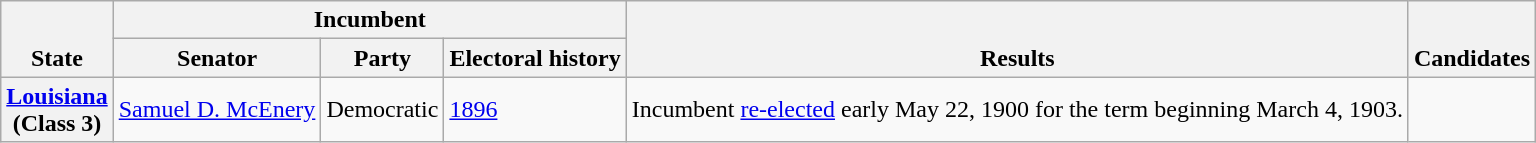<table class=wikitable>
<tr valign=bottom>
<th rowspan=2>State</th>
<th colspan=3>Incumbent</th>
<th rowspan=2>Results</th>
<th rowspan=2>Candidates</th>
</tr>
<tr>
<th>Senator</th>
<th>Party</th>
<th>Electoral history</th>
</tr>
<tr>
<th><a href='#'>Louisiana</a><br>(Class 3)</th>
<td><a href='#'>Samuel D. McEnery</a></td>
<td>Democratic</td>
<td><a href='#'>1896</a></td>
<td>Incumbent <a href='#'>re-elected</a> early May 22, 1900 for the term beginning March 4, 1903.</td>
<td nowrap></td>
</tr>
</table>
